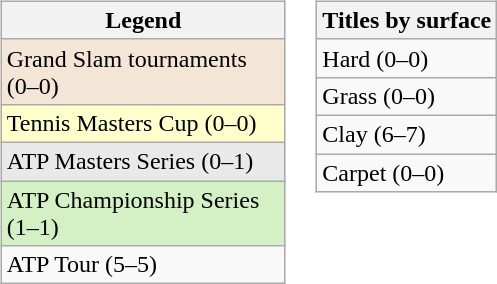<table width=30%>
<tr>
<td valign=top width=15% align=left><br><table class="wikitable">
<tr>
<th>Legend</th>
</tr>
<tr bgcolor="#f3e6d7">
<td>Grand Slam tournaments (0–0)</td>
</tr>
<tr bgcolor="ffffcc">
<td>Tennis Masters Cup (0–0)</td>
</tr>
<tr bgcolor="#e9e9e9">
<td>ATP Masters Series (0–1)</td>
</tr>
<tr bgcolor="#d4f1c5">
<td>ATP Championship Series (1–1)</td>
</tr>
<tr>
<td>ATP Tour (5–5)</td>
</tr>
</table>
</td>
<td valign=top width=15% align=left><br><table class="wikitable">
<tr>
<th>Titles by surface</th>
</tr>
<tr>
<td>Hard (0–0)</td>
</tr>
<tr>
<td>Grass (0–0)</td>
</tr>
<tr>
<td>Clay (6–7)</td>
</tr>
<tr>
<td>Carpet (0–0)</td>
</tr>
</table>
</td>
</tr>
</table>
